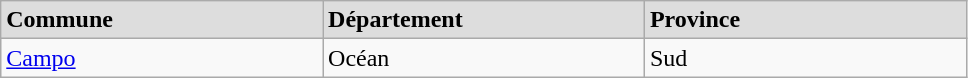<table class="wikitable" width=51%>
<tr bgcolor= "#DDDDDD">
<td width=17%><strong>Commune</strong></td>
<td width=17%><strong>Département</strong></td>
<td width=17%><strong>Province</strong></td>
</tr>
<tr>
<td><a href='#'>Campo</a></td>
<td>Océan</td>
<td>Sud</td>
</tr>
</table>
